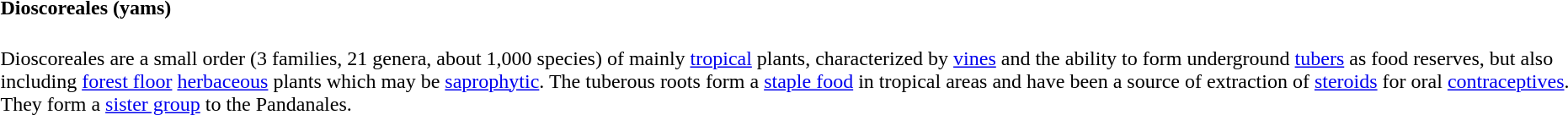<table>
<tr>
<td><br><h4>Dioscoreales (yams)</h4>
Dioscoreales are a small order (3 families, 21 genera, about 1,000 species) of mainly <a href='#'>tropical</a> plants, characterized by <a href='#'>vines</a> and the ability to form underground <a href='#'>tubers</a> as food reserves, but also including <a href='#'>forest floor</a> <a href='#'>herbaceous</a> plants which may be <a href='#'>saprophytic</a>. The tuberous roots form a <a href='#'>staple food</a> in tropical areas and have been a source of extraction of <a href='#'>steroids</a> for oral <a href='#'>contraceptives</a>. They form a <a href='#'>sister group</a> to the Pandanales.</td>
</tr>
</table>
